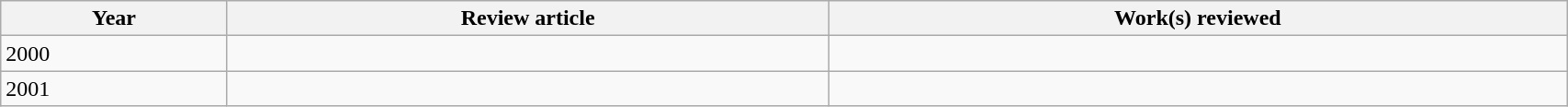<table class='wikitable sortable' width='90%'>
<tr>
<th>Year</th>
<th class='unsortable'>Review article</th>
<th class='unsortable'>Work(s) reviewed</th>
</tr>
<tr>
<td>2000</td>
<td></td>
<td></td>
</tr>
<tr>
<td>2001</td>
<td></td>
<td></td>
</tr>
</table>
